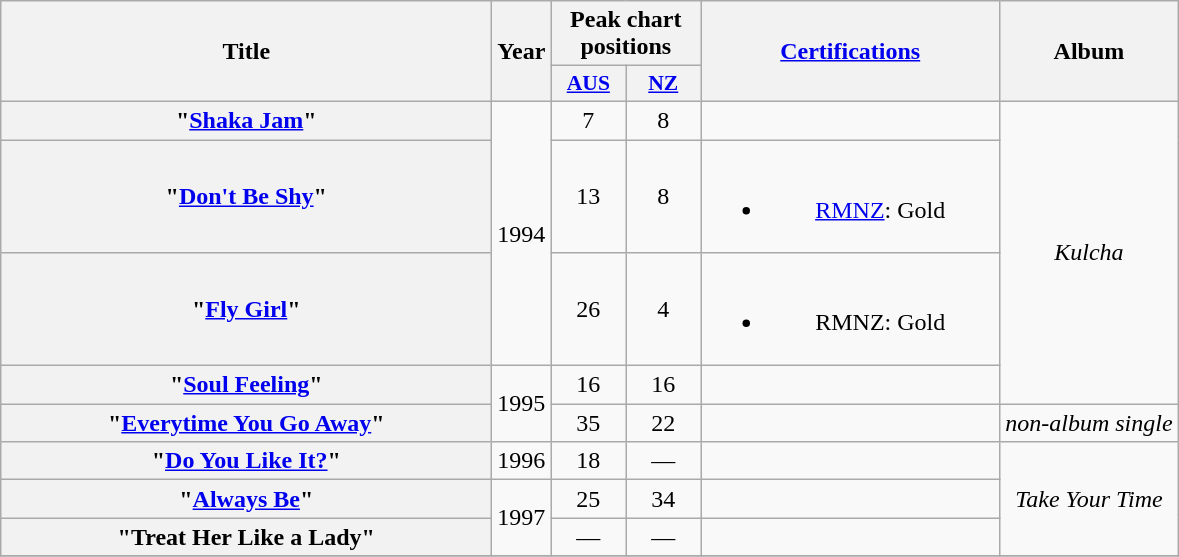<table style="text-align:center;" class="wikitable plainrowheaders" border="1">
<tr>
<th scope="col" rowspan="2" style="width:20em;">Title</th>
<th scope="col" rowspan="2">Year</th>
<th scope="col" colspan="2">Peak chart positions</th>
<th scope="col" rowspan="2" style="width:12em;"><a href='#'>Certifications</a></th>
<th scope="col" rowspan="2">Album</th>
</tr>
<tr>
<th scope="col" style="width:3em;font-size:90%;"><a href='#'>AUS</a><br></th>
<th scope="col" style="width:3em;font-size:90%;"><a href='#'>NZ</a><br></th>
</tr>
<tr>
<th scope="row">"<a href='#'>Shaka Jam</a>"</th>
<td rowspan="3">1994</td>
<td>7</td>
<td>8</td>
<td></td>
<td rowspan="4"><em>Kulcha</em></td>
</tr>
<tr>
<th scope="row">"<a href='#'>Don't Be Shy</a>"</th>
<td>13</td>
<td>8</td>
<td><br><ul><li><a href='#'>RMNZ</a>: Gold</li></ul></td>
</tr>
<tr>
<th scope="row">"<a href='#'>Fly Girl</a>"</th>
<td>26</td>
<td>4</td>
<td><br><ul><li>RMNZ: Gold</li></ul></td>
</tr>
<tr>
<th scope="row">"<a href='#'>Soul Feeling</a>"</th>
<td rowspan="2">1995</td>
<td>16</td>
<td>16</td>
<td></td>
</tr>
<tr>
<th scope="row">"<a href='#'>Everytime You Go Away</a>"</th>
<td>35</td>
<td>22</td>
<td></td>
<td rowspan="1"><em>non-album single</em></td>
</tr>
<tr>
<th scope="row">"<a href='#'>Do You Like It?</a>"</th>
<td rowspan="1">1996</td>
<td>18</td>
<td>—</td>
<td></td>
<td rowspan="3"><em>Take Your Time</em></td>
</tr>
<tr>
<th scope="row">"<a href='#'>Always Be</a>"</th>
<td rowspan="2">1997</td>
<td>25</td>
<td>34</td>
<td></td>
</tr>
<tr>
<th scope="row">"Treat Her Like a Lady"</th>
<td>—</td>
<td>—</td>
<td></td>
</tr>
<tr>
</tr>
</table>
